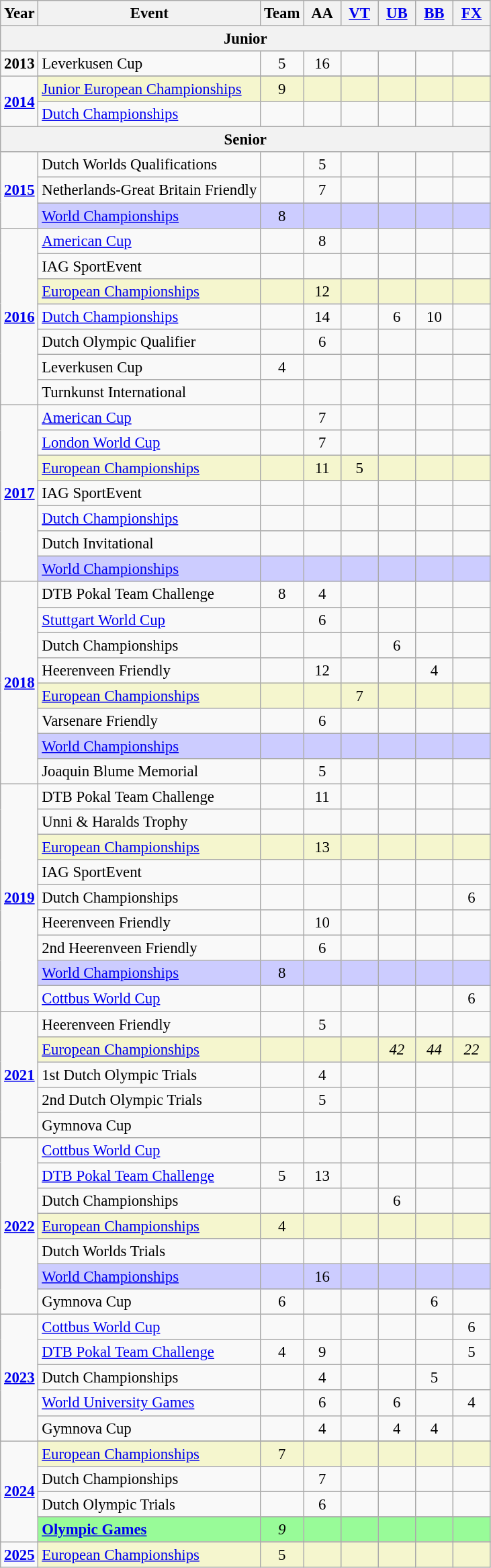<table class="wikitable" style="text-align:center; font-size:95%;">
<tr>
<th align=center>Year</th>
<th align=center>Event</th>
<th style="width:30px;">Team</th>
<th style="width:30px;">AA</th>
<th style="width:30px;"><a href='#'>VT</a></th>
<th style="width:30px;"><a href='#'>UB</a></th>
<th style="width:30px;"><a href='#'>BB</a></th>
<th style="width:30px;"><a href='#'>FX</a></th>
</tr>
<tr>
<th colspan="8"><strong>Junior</strong></th>
</tr>
<tr>
<td rowspan="1"><strong>2013</strong></td>
<td align=left>Leverkusen Cup</td>
<td>5</td>
<td>16</td>
<td></td>
<td></td>
<td></td>
<td></td>
</tr>
<tr>
<td rowspan="3"><strong><a href='#'>2014</a></strong></td>
</tr>
<tr bgcolor=#F5F6CE>
<td align=left><a href='#'>Junior European Championships</a></td>
<td>9</td>
<td></td>
<td></td>
<td></td>
<td></td>
<td></td>
</tr>
<tr>
<td align=left><a href='#'>Dutch Championships</a></td>
<td></td>
<td></td>
<td></td>
<td></td>
<td></td>
<td></td>
</tr>
<tr>
<th colspan="8"><strong>Senior</strong></th>
</tr>
<tr>
<td rowspan="3"><strong><a href='#'>2015</a></strong></td>
<td align=left>Dutch Worlds Qualifications</td>
<td></td>
<td>5</td>
<td></td>
<td></td>
<td></td>
<td></td>
</tr>
<tr>
<td align=left>Netherlands-Great Britain Friendly</td>
<td></td>
<td>7</td>
<td></td>
<td></td>
<td></td>
<td></td>
</tr>
<tr bgcolor=#CCCCFF>
<td align=left><a href='#'>World Championships</a></td>
<td>8</td>
<td></td>
<td></td>
<td></td>
<td></td>
<td></td>
</tr>
<tr>
<td rowspan="7"><strong><a href='#'>2016</a></strong></td>
<td align=left><a href='#'>American Cup</a></td>
<td></td>
<td>8</td>
<td></td>
<td></td>
<td></td>
<td></td>
</tr>
<tr>
<td align=left>IAG SportEvent</td>
<td></td>
<td></td>
<td></td>
<td></td>
<td></td>
<td></td>
</tr>
<tr bgcolor=#F5F6CE>
<td align=left><a href='#'>European Championships</a></td>
<td></td>
<td>12</td>
<td></td>
<td></td>
<td></td>
<td></td>
</tr>
<tr>
<td align=left><a href='#'>Dutch Championships</a></td>
<td></td>
<td>14</td>
<td></td>
<td>6</td>
<td>10</td>
<td></td>
</tr>
<tr>
<td align=left>Dutch Olympic Qualifier</td>
<td></td>
<td>6</td>
<td></td>
<td></td>
<td></td>
<td></td>
</tr>
<tr>
<td align=left>Leverkusen Cup</td>
<td>4</td>
<td></td>
<td></td>
<td></td>
<td></td>
<td></td>
</tr>
<tr>
<td align=left>Turnkunst International</td>
<td></td>
<td></td>
<td></td>
<td></td>
<td></td>
<td></td>
</tr>
<tr>
<td rowspan="7"><strong><a href='#'>2017</a></strong></td>
<td align=left><a href='#'>American Cup</a></td>
<td></td>
<td>7</td>
<td></td>
<td></td>
<td></td>
<td></td>
</tr>
<tr>
<td align=left><a href='#'>London World Cup</a></td>
<td></td>
<td>7</td>
<td></td>
<td></td>
<td></td>
<td></td>
</tr>
<tr bgcolor=#F5F6CE>
<td align=left><a href='#'>European Championships</a></td>
<td></td>
<td>11</td>
<td>5</td>
<td></td>
<td></td>
<td></td>
</tr>
<tr>
<td align=left>IAG SportEvent</td>
<td></td>
<td></td>
<td></td>
<td></td>
<td></td>
<td></td>
</tr>
<tr>
<td align=left><a href='#'>Dutch Championships</a></td>
<td></td>
<td></td>
<td></td>
<td></td>
<td></td>
<td></td>
</tr>
<tr>
<td align=left>Dutch Invitational</td>
<td></td>
<td></td>
<td></td>
<td></td>
<td></td>
<td></td>
</tr>
<tr bgcolor=#CCCCFF>
<td align=left><a href='#'>World Championships</a></td>
<td></td>
<td></td>
<td></td>
<td></td>
<td></td>
<td></td>
</tr>
<tr>
<td rowspan="8"><strong><a href='#'>2018</a></strong></td>
<td align=left>DTB Pokal Team Challenge</td>
<td>8</td>
<td>4</td>
<td></td>
<td></td>
<td></td>
<td></td>
</tr>
<tr>
<td align=left><a href='#'>Stuttgart World Cup</a></td>
<td></td>
<td>6</td>
<td></td>
<td></td>
<td></td>
<td></td>
</tr>
<tr>
<td align=left>Dutch Championships</td>
<td></td>
<td></td>
<td></td>
<td>6</td>
<td></td>
<td></td>
</tr>
<tr>
<td align=left>Heerenveen Friendly</td>
<td></td>
<td>12</td>
<td></td>
<td></td>
<td>4</td>
<td></td>
</tr>
<tr bgcolor=#F5F6CE>
<td align=left><a href='#'>European Championships</a></td>
<td></td>
<td></td>
<td>7</td>
<td></td>
<td></td>
<td></td>
</tr>
<tr>
<td align=left>Varsenare Friendly</td>
<td></td>
<td>6</td>
<td></td>
<td></td>
<td></td>
<td></td>
</tr>
<tr bgcolor=#CCCCFF>
<td align=left><a href='#'>World Championships</a></td>
<td></td>
<td></td>
<td></td>
<td></td>
<td></td>
<td></td>
</tr>
<tr>
<td align=left>Joaquin Blume Memorial</td>
<td></td>
<td>5</td>
<td></td>
<td></td>
<td></td>
<td></td>
</tr>
<tr>
<td rowspan="9"><strong><a href='#'>2019</a></strong></td>
<td align=left>DTB Pokal Team Challenge</td>
<td></td>
<td>11</td>
<td></td>
<td></td>
<td></td>
<td></td>
</tr>
<tr>
<td align=left>Unni & Haralds Trophy</td>
<td></td>
<td></td>
<td></td>
<td></td>
<td></td>
<td></td>
</tr>
<tr bgcolor=#F5F6CE>
<td align=left><a href='#'>European Championships</a></td>
<td></td>
<td>13</td>
<td></td>
<td></td>
<td></td>
<td></td>
</tr>
<tr>
<td align=left>IAG SportEvent</td>
<td></td>
<td></td>
<td></td>
<td></td>
<td></td>
<td></td>
</tr>
<tr>
<td align=left>Dutch Championships</td>
<td></td>
<td></td>
<td></td>
<td></td>
<td></td>
<td>6</td>
</tr>
<tr>
<td align=left>Heerenveen Friendly</td>
<td></td>
<td>10</td>
<td></td>
<td></td>
<td></td>
<td></td>
</tr>
<tr>
<td align=left>2nd Heerenveen Friendly</td>
<td></td>
<td>6</td>
<td></td>
<td></td>
<td></td>
<td></td>
</tr>
<tr bgcolor=#CCCCFF>
<td align=left><a href='#'>World Championships</a></td>
<td>8</td>
<td></td>
<td></td>
<td></td>
<td></td>
<td></td>
</tr>
<tr>
<td align=left><a href='#'>Cottbus World Cup</a></td>
<td></td>
<td></td>
<td></td>
<td></td>
<td></td>
<td>6</td>
</tr>
<tr>
<td rowspan="5"><strong><a href='#'>2021</a></strong></td>
<td align=left>Heerenveen Friendly</td>
<td></td>
<td>5</td>
<td></td>
<td></td>
<td></td>
<td></td>
</tr>
<tr bgcolor=#F5F6CE>
<td align=left><a href='#'>European Championships</a></td>
<td></td>
<td></td>
<td></td>
<td><em>42</em></td>
<td><em>44</em></td>
<td><em>22</em></td>
</tr>
<tr>
<td align=left>1st Dutch Olympic Trials</td>
<td></td>
<td>4</td>
<td></td>
<td></td>
<td></td>
<td></td>
</tr>
<tr>
<td align=left>2nd Dutch Olympic Trials</td>
<td></td>
<td>5</td>
<td></td>
<td></td>
<td></td>
<td></td>
</tr>
<tr>
<td align=left>Gymnova Cup</td>
<td></td>
<td></td>
<td></td>
<td></td>
<td></td>
<td></td>
</tr>
<tr>
<td rowspan="7"><strong><a href='#'>2022</a></strong></td>
<td align=left><a href='#'>Cottbus World Cup</a></td>
<td></td>
<td></td>
<td></td>
<td></td>
<td></td>
<td></td>
</tr>
<tr>
<td align=left><a href='#'>DTB Pokal Team Challenge</a></td>
<td>5</td>
<td>13</td>
<td></td>
<td></td>
<td></td>
<td></td>
</tr>
<tr>
<td align=left>Dutch Championships</td>
<td></td>
<td></td>
<td></td>
<td>6</td>
<td></td>
<td></td>
</tr>
<tr bgcolor=#F5F6CE>
<td align=left><a href='#'>European Championships</a></td>
<td>4</td>
<td></td>
<td></td>
<td></td>
<td></td>
<td></td>
</tr>
<tr>
<td align=left>Dutch Worlds Trials</td>
<td></td>
<td></td>
<td></td>
<td></td>
<td></td>
<td></td>
</tr>
<tr bgcolor=#CCCCFF>
<td align=left><a href='#'>World Championships</a></td>
<td></td>
<td>16</td>
<td></td>
<td></td>
<td></td>
<td></td>
</tr>
<tr>
<td align=left>Gymnova Cup</td>
<td>6</td>
<td></td>
<td></td>
<td></td>
<td>6</td>
<td></td>
</tr>
<tr>
<td rowspan="5"><strong><a href='#'>2023</a></strong></td>
<td align=left><a href='#'>Cottbus World Cup</a></td>
<td></td>
<td></td>
<td></td>
<td></td>
<td></td>
<td>6</td>
</tr>
<tr>
<td align=left><a href='#'>DTB Pokal Team Challenge</a></td>
<td>4</td>
<td>9</td>
<td></td>
<td></td>
<td></td>
<td>5</td>
</tr>
<tr>
<td align=left>Dutch Championships</td>
<td></td>
<td>4</td>
<td></td>
<td></td>
<td>5</td>
<td></td>
</tr>
<tr>
<td align=left><a href='#'>World University Games</a></td>
<td></td>
<td>6</td>
<td></td>
<td>6</td>
<td></td>
<td>4</td>
</tr>
<tr>
<td align=left>Gymnova Cup</td>
<td></td>
<td>4</td>
<td></td>
<td>4</td>
<td>4</td>
<td></td>
</tr>
<tr>
<td rowspan="5"><strong><a href='#'>2024</a></strong></td>
</tr>
<tr bgcolor=#F5F6CE>
<td align=left><a href='#'>European Championships</a></td>
<td>7</td>
<td></td>
<td></td>
<td></td>
<td></td>
<td></td>
</tr>
<tr>
<td align=left>Dutch Championships</td>
<td></td>
<td>7</td>
<td></td>
<td></td>
<td></td>
<td></td>
</tr>
<tr>
<td align=left>Dutch Olympic Trials</td>
<td></td>
<td>6</td>
<td></td>
<td></td>
<td></td>
<td></td>
</tr>
<tr bgcolor=98FB98>
<td align=left><strong><a href='#'>Olympic Games</a></strong></td>
<td><em>9</em></td>
<td></td>
<td></td>
<td></td>
<td></td>
<td></td>
</tr>
<tr>
<td rowspan="2"><strong><a href='#'>2025</a></strong></td>
</tr>
<tr bgcolor=#F5F6CE>
<td align=left><a href='#'>European Championships</a></td>
<td>5</td>
<td></td>
<td></td>
<td></td>
<td></td>
<td></td>
</tr>
</table>
